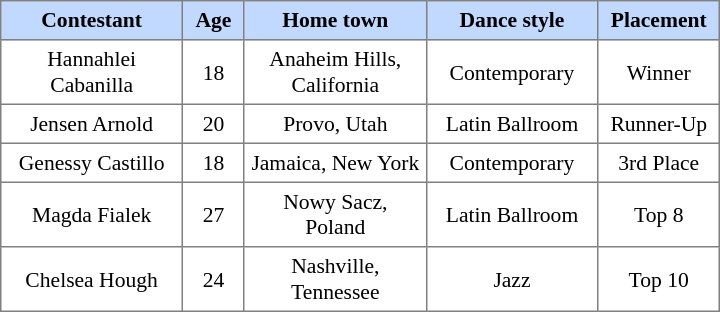<table border="1" cellpadding="4" cellspacing="0" style="text-align:center; font-size:90%; border-collapse:collapse; width:38%;">
<tr style="background:#C1D8FF;">
<th style="width:16%;">Contestant</th>
<th style="width:3%; text-align:center;">Age</th>
<th style="width:16%;">Home town</th>
<th style="width:8%;">Dance style</th>
<th style="width:3%;">Placement</th>
</tr>
<tr>
<td>Hannahlei Cabanilla</td>
<td>18</td>
<td>Anaheim Hills, California</td>
<td>Contemporary</td>
<td>Winner</td>
</tr>
<tr>
<td>Jensen Arnold</td>
<td>20</td>
<td>Provo, Utah</td>
<td>Latin Ballroom</td>
<td>Runner-Up</td>
</tr>
<tr>
<td>Genessy Castillo</td>
<td>18</td>
<td>Jamaica, New York</td>
<td>Contemporary</td>
<td>3rd Place</td>
</tr>
<tr>
<td>Magda Fialek</td>
<td>27</td>
<td>Nowy Sacz, Poland</td>
<td>Latin Ballroom</td>
<td>Top 8</td>
</tr>
<tr>
<td>Chelsea Hough</td>
<td>24</td>
<td>Nashville, Tennessee</td>
<td>Jazz</td>
<td>Top 10</td>
</tr>
</table>
